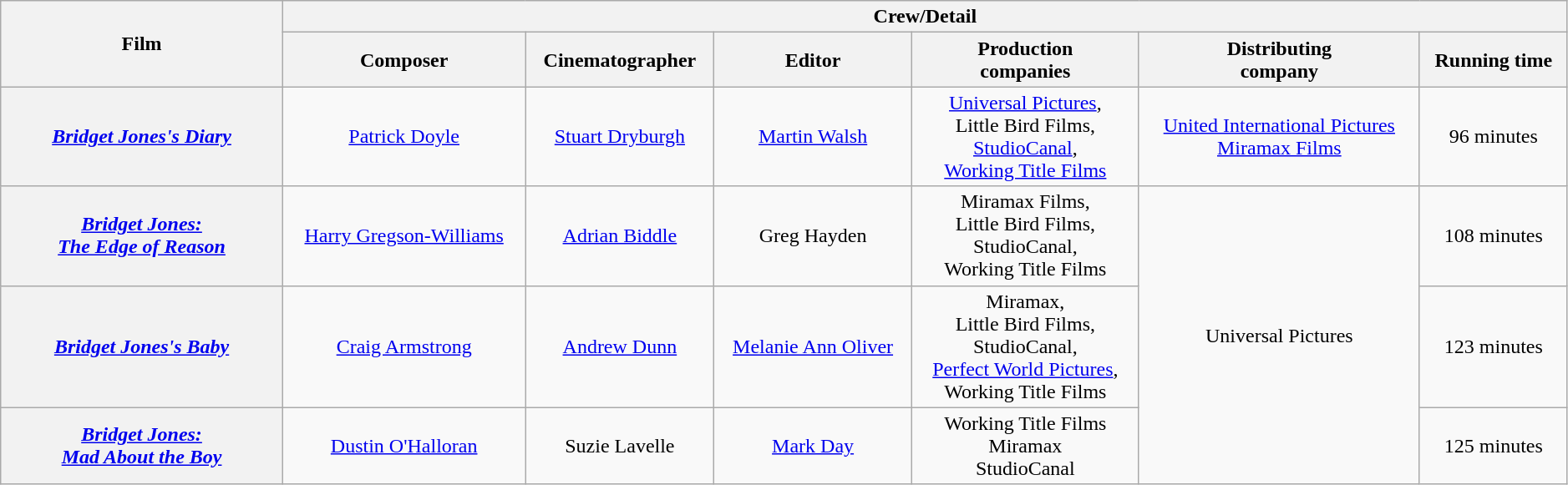<table class="wikitable" style="text-align:center; width:99%;">
<tr>
<th rowspan="2" style="width:18%;">Film</th>
<th colspan="7">Crew/Detail</th>
</tr>
<tr>
<th style="text-align:center;">Composer</th>
<th style="text-align:center;">Cinematographer</th>
<th style="text-align:center;">Editor</th>
<th style="text-align:center;">Production <br>companies</th>
<th style="text-align:center;">Distributing <br>company</th>
<th style="text-align:center;">Running time</th>
</tr>
<tr>
<th><em><a href='#'>Bridget Jones's Diary</a></em></th>
<td><a href='#'>Patrick Doyle</a></td>
<td><a href='#'>Stuart Dryburgh</a></td>
<td><a href='#'>Martin Walsh</a></td>
<td><a href='#'>Universal Pictures</a>,<br>Little Bird Films,<br><a href='#'>StudioCanal</a>,<br><a href='#'>Working Title Films</a></td>
<td><a href='#'>United International Pictures</a><br><a href='#'>Miramax Films</a></td>
<td>96 minutes</td>
</tr>
<tr>
<th><em><a href='#'>Bridget Jones:<br>The Edge of Reason</a></em></th>
<td><a href='#'>Harry Gregson-Williams</a></td>
<td><a href='#'>Adrian Biddle</a></td>
<td>Greg Hayden</td>
<td>Miramax Films,<br>Little Bird Films,<br>StudioCanal,<br>Working Title Films</td>
<td rowspan="3">Universal Pictures</td>
<td>108 minutes</td>
</tr>
<tr>
<th><em><a href='#'>Bridget Jones's Baby</a></em></th>
<td><a href='#'>Craig Armstrong</a></td>
<td><a href='#'>Andrew Dunn</a></td>
<td><a href='#'>Melanie Ann Oliver</a></td>
<td>Miramax,<br>Little Bird Films,<br>StudioCanal,<br><a href='#'>Perfect World Pictures</a>,<br>Working Title Films</td>
<td>123 minutes</td>
</tr>
<tr>
<th><em><a href='#'>Bridget Jones:<br>Mad About the Boy</a></em></th>
<td><a href='#'>Dustin O'Halloran</a></td>
<td>Suzie Lavelle</td>
<td><a href='#'>Mark Day</a></td>
<td>Working Title Films<br>Miramax<br>StudioCanal</td>
<td>125 minutes</td>
</tr>
</table>
